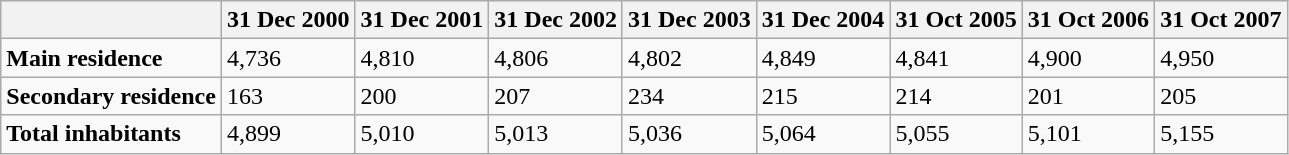<table class="wikitable">
<tr>
<th></th>
<th>31 Dec 2000</th>
<th>31 Dec 2001</th>
<th>31 Dec 2002</th>
<th>31 Dec 2003</th>
<th>31 Dec 2004</th>
<th>31 Oct 2005</th>
<th>31 Oct 2006</th>
<th>31 Oct 2007</th>
</tr>
<tr>
<td><strong>Main residence</strong></td>
<td>4,736</td>
<td>4,810</td>
<td>4,806</td>
<td>4,802</td>
<td>4,849</td>
<td>4,841</td>
<td>4,900</td>
<td>4,950</td>
</tr>
<tr>
<td><strong>Secondary residence</strong></td>
<td>163</td>
<td>200</td>
<td>207</td>
<td>234</td>
<td>215</td>
<td>214</td>
<td>201</td>
<td>205</td>
</tr>
<tr>
<td><strong>Total inhabitants</strong></td>
<td>4,899</td>
<td>5,010</td>
<td>5,013</td>
<td>5,036</td>
<td>5,064</td>
<td>5,055</td>
<td>5,101</td>
<td>5,155</td>
</tr>
</table>
